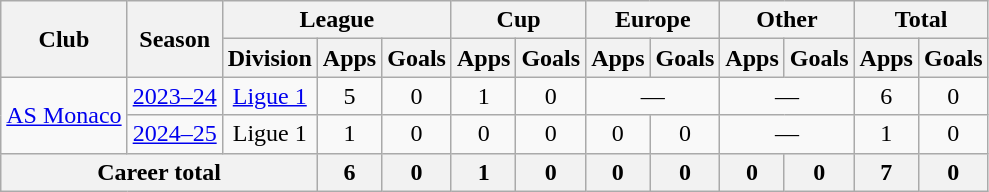<table class="wikitable" style="text-align: center;">
<tr>
<th rowspan="2">Club</th>
<th rowspan="2">Season</th>
<th colspan="3">League</th>
<th colspan="2">Cup</th>
<th colspan="2">Europe</th>
<th colspan="2">Other</th>
<th colspan="2">Total</th>
</tr>
<tr>
<th>Division</th>
<th>Apps</th>
<th>Goals</th>
<th>Apps</th>
<th>Goals</th>
<th>Apps</th>
<th>Goals</th>
<th>Apps</th>
<th>Goals</th>
<th>Apps</th>
<th>Goals</th>
</tr>
<tr>
<td rowspan="2"><a href='#'>AS Monaco</a></td>
<td><a href='#'>2023–24</a></td>
<td><a href='#'>Ligue 1</a></td>
<td>5</td>
<td>0</td>
<td>1</td>
<td>0</td>
<td colspan="2">—</td>
<td colspan="2">—</td>
<td>6</td>
<td>0</td>
</tr>
<tr>
<td><a href='#'>2024–25</a></td>
<td>Ligue 1</td>
<td>1</td>
<td>0</td>
<td>0</td>
<td>0</td>
<td>0</td>
<td>0</td>
<td colspan="2">—</td>
<td>1</td>
<td>0</td>
</tr>
<tr>
<th colspan="3">Career total</th>
<th>6</th>
<th>0</th>
<th>1</th>
<th>0</th>
<th>0</th>
<th>0</th>
<th>0</th>
<th>0</th>
<th>7</th>
<th>0</th>
</tr>
</table>
